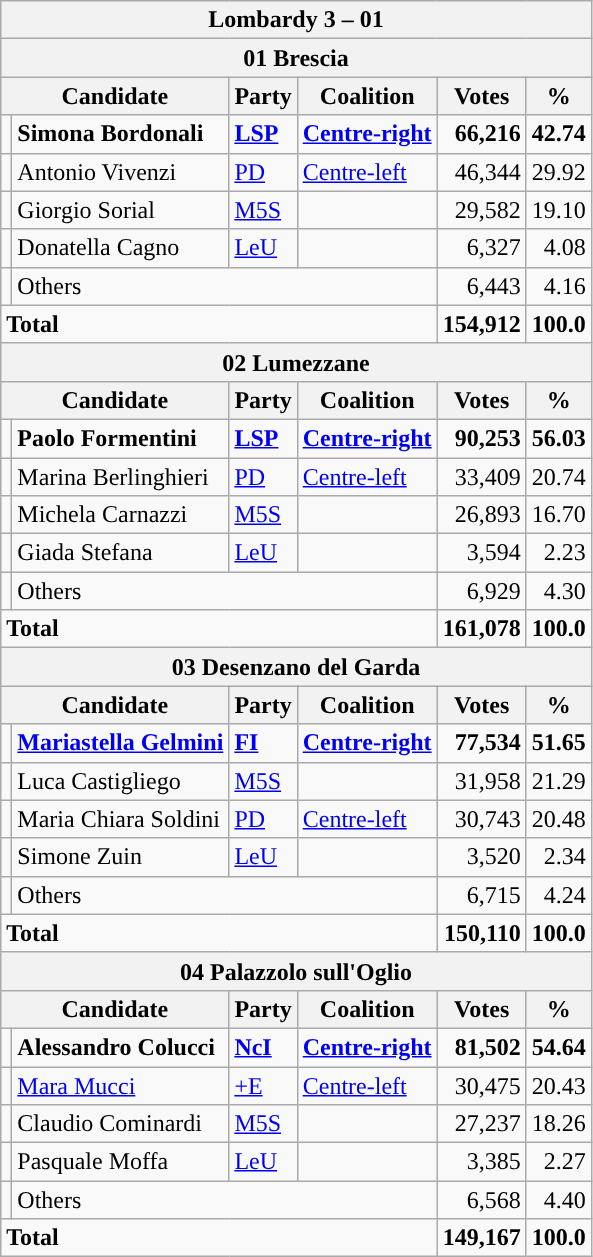<table class=wikitable style=text-align:right>
<tr>
<th colspan=6>Lombardy 3 – 01</th>
</tr>
<tr>
<th colspan=6>01 Brescia</th>
</tr>
<tr>
<th colspan=2>Candidate</th>
<th>Party</th>
<th>Coalition</th>
<th>Votes</th>
<th>%</th>
</tr>
<tr>
<td></td>
<td align=left><strong>Simona Bordonali</strong></td>
<td align=left><strong><a href='#'>LSP</a></strong></td>
<td align=left><strong><a href='#'>Centre-right</a></strong></td>
<td><strong>66,216</strong></td>
<td><strong>42.74</strong></td>
</tr>
<tr>
<td></td>
<td align=left>Antonio Vivenzi</td>
<td align=left><a href='#'>PD</a></td>
<td align=left><a href='#'>Centre-left</a></td>
<td>46,344</td>
<td>29.92</td>
</tr>
<tr>
<td></td>
<td align=left>Giorgio Sorial</td>
<td align=left><a href='#'>M5S</a></td>
<td></td>
<td>29,582</td>
<td>19.10</td>
</tr>
<tr>
<td></td>
<td align=left>Donatella Cagno</td>
<td align=left><a href='#'>LeU</a></td>
<td></td>
<td>6,327</td>
<td>4.08</td>
</tr>
<tr>
<td></td>
<td align=left colspan=3>Others</td>
<td>6,443</td>
<td>4.16</td>
</tr>
<tr>
<td align=left colspan=4><strong>Total</strong></td>
<td><strong>154,912</strong></td>
<td><strong>100.0</strong></td>
</tr>
<tr>
<th colspan=6>02 Lumezzane</th>
</tr>
<tr>
<th colspan=2>Candidate</th>
<th>Party</th>
<th>Coalition</th>
<th>Votes</th>
<th>%</th>
</tr>
<tr>
<td></td>
<td align=left><strong>Paolo Formentini</strong></td>
<td align=left><strong><a href='#'>LSP</a></strong></td>
<td align=left><strong><a href='#'>Centre-right</a></strong></td>
<td><strong>90,253</strong></td>
<td><strong>56.03</strong></td>
</tr>
<tr>
<td></td>
<td align=left>Marina Berlinghieri</td>
<td align=left><a href='#'>PD</a></td>
<td align=left><a href='#'>Centre-left</a></td>
<td>33,409</td>
<td>20.74</td>
</tr>
<tr>
<td></td>
<td align=left>Michela Carnazzi</td>
<td align=left><a href='#'>M5S</a></td>
<td></td>
<td>26,893</td>
<td>16.70</td>
</tr>
<tr>
<td></td>
<td align=left>Giada Stefana</td>
<td align=left><a href='#'>LeU</a></td>
<td></td>
<td>3,594</td>
<td>2.23</td>
</tr>
<tr>
<td></td>
<td align=left colspan=3>Others</td>
<td>6,929</td>
<td>4.30</td>
</tr>
<tr>
<td align=left colspan=4><strong>Total</strong></td>
<td><strong>161,078</strong></td>
<td><strong>100.0</strong></td>
</tr>
<tr>
<th colspan=6>03 Desenzano del Garda</th>
</tr>
<tr>
<th colspan=2>Candidate</th>
<th>Party</th>
<th>Coalition</th>
<th>Votes</th>
<th>%</th>
</tr>
<tr>
<td></td>
<td align=left><strong><a href='#'>Mariastella Gelmini</a></strong></td>
<td align=left><strong><a href='#'>FI</a></strong></td>
<td align=left><strong><a href='#'>Centre-right</a></strong></td>
<td><strong>77,534</strong></td>
<td><strong>51.65</strong></td>
</tr>
<tr>
<td></td>
<td align=left>Luca Castigliego</td>
<td align=left><a href='#'>M5S</a></td>
<td></td>
<td>31,958</td>
<td>21.29</td>
</tr>
<tr>
<td></td>
<td align=left>Maria Chiara Soldini</td>
<td align=left><a href='#'>PD</a></td>
<td align=left><a href='#'>Centre-left</a></td>
<td>30,743</td>
<td>20.48</td>
</tr>
<tr>
<td></td>
<td align=left>Simone Zuin</td>
<td align=left><a href='#'>LeU</a></td>
<td></td>
<td>3,520</td>
<td>2.34</td>
</tr>
<tr>
<td></td>
<td align=left colspan=3>Others</td>
<td>6,715</td>
<td>4.24</td>
</tr>
<tr>
<td align=left colspan=4><strong>Total</strong></td>
<td><strong>150,110</strong></td>
<td><strong>100.0</strong></td>
</tr>
<tr>
<th colspan=6>04 Palazzolo sull'Oglio</th>
</tr>
<tr>
<th colspan=2>Candidate</th>
<th>Party</th>
<th>Coalition</th>
<th>Votes</th>
<th>%</th>
</tr>
<tr>
<td></td>
<td align=left><strong>Alessandro Colucci</strong></td>
<td align=left><strong><a href='#'>NcI</a></strong></td>
<td align=left><strong><a href='#'>Centre-right</a></strong></td>
<td><strong>81,502</strong></td>
<td><strong>54.64</strong></td>
</tr>
<tr>
<td></td>
<td align=left><a href='#'>Mara Mucci</a></td>
<td align=left><a href='#'>+E</a></td>
<td align=left><a href='#'>Centre-left</a></td>
<td>30,475</td>
<td>20.43</td>
</tr>
<tr>
<td></td>
<td align=left>Claudio Cominardi</td>
<td align=left><a href='#'>M5S</a></td>
<td></td>
<td>27,237</td>
<td>18.26</td>
</tr>
<tr>
<td></td>
<td align=left>Pasquale Moffa</td>
<td align=left><a href='#'>LeU</a></td>
<td></td>
<td>3,385</td>
<td>2.27</td>
</tr>
<tr>
<td></td>
<td align=left colspan=3>Others</td>
<td>6,568</td>
<td>4.40</td>
</tr>
<tr>
<td align=left colspan=4><strong>Total</strong></td>
<td><strong>149,167</strong></td>
<td><strong>100.0</strong></td>
</tr>
</table>
